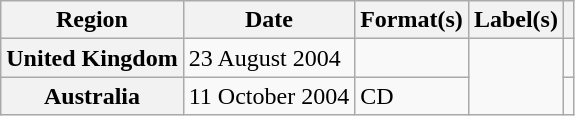<table class="wikitable plainrowheaders">
<tr>
<th scope="col">Region</th>
<th scope="col">Date</th>
<th scope="col">Format(s)</th>
<th scope="col">Label(s)</th>
<th scope="col"></th>
</tr>
<tr>
<th scope="row">United Kingdom</th>
<td>23 August 2004</td>
<td></td>
<td rowspan="2"></td>
<td></td>
</tr>
<tr>
<th scope="row">Australia</th>
<td>11 October 2004</td>
<td>CD</td>
<td></td>
</tr>
</table>
